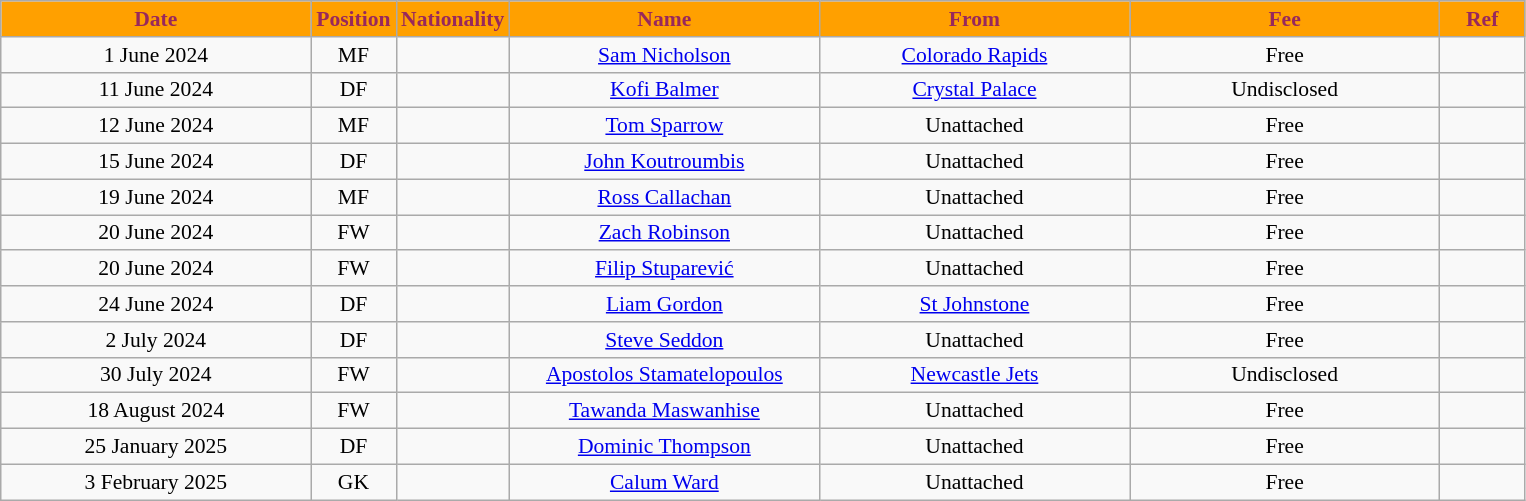<table class="wikitable"  style="text-align:center; font-size:90%; ">
<tr>
<th style="background:#ffa000; color:#98285c; width:200px;">Date</th>
<th style="background:#ffa000; color:#98285c; width:50px;">Position</th>
<th style="background:#ffa000; color:#98285c; width:50px;">Nationality</th>
<th style="background:#ffa000; color:#98285c; width:200px;">Name</th>
<th style="background:#ffa000; color:#98285c; width:200px;">From</th>
<th style="background:#ffa000; color:#98285c; width:200px;">Fee</th>
<th style="background:#ffa000; color:#98285c; width:50px;">Ref</th>
</tr>
<tr>
<td>1 June 2024</td>
<td>MF</td>
<td></td>
<td><a href='#'>Sam Nicholson</a></td>
<td><a href='#'>Colorado Rapids</a></td>
<td>Free</td>
<td></td>
</tr>
<tr>
<td>11 June 2024</td>
<td>DF</td>
<td></td>
<td><a href='#'>Kofi Balmer</a></td>
<td><a href='#'>Crystal Palace</a></td>
<td>Undisclosed</td>
<td></td>
</tr>
<tr>
<td>12 June 2024</td>
<td>MF</td>
<td></td>
<td><a href='#'>Tom Sparrow</a></td>
<td>Unattached</td>
<td>Free</td>
<td></td>
</tr>
<tr>
<td>15 June 2024</td>
<td>DF</td>
<td></td>
<td><a href='#'>John Koutroumbis</a></td>
<td>Unattached</td>
<td>Free</td>
<td></td>
</tr>
<tr>
<td>19 June 2024</td>
<td>MF</td>
<td></td>
<td><a href='#'>Ross Callachan</a></td>
<td>Unattached</td>
<td>Free</td>
<td></td>
</tr>
<tr>
<td>20 June 2024</td>
<td>FW</td>
<td></td>
<td><a href='#'>Zach Robinson</a></td>
<td>Unattached</td>
<td>Free</td>
<td></td>
</tr>
<tr>
<td>20 June 2024</td>
<td>FW</td>
<td></td>
<td><a href='#'>Filip Stuparević</a></td>
<td>Unattached</td>
<td>Free</td>
<td></td>
</tr>
<tr>
<td>24 June 2024</td>
<td>DF</td>
<td></td>
<td><a href='#'>Liam Gordon</a></td>
<td><a href='#'>St Johnstone</a></td>
<td>Free</td>
<td></td>
</tr>
<tr>
<td>2 July 2024</td>
<td>DF</td>
<td></td>
<td><a href='#'>Steve Seddon</a></td>
<td>Unattached</td>
<td>Free</td>
<td></td>
</tr>
<tr>
<td>30 July 2024</td>
<td>FW</td>
<td></td>
<td><a href='#'>Apostolos Stamatelopoulos</a></td>
<td><a href='#'>Newcastle Jets</a></td>
<td>Undisclosed</td>
<td></td>
</tr>
<tr>
<td>18 August 2024</td>
<td>FW</td>
<td></td>
<td><a href='#'>Tawanda Maswanhise</a></td>
<td>Unattached</td>
<td>Free</td>
<td></td>
</tr>
<tr>
<td>25 January 2025</td>
<td>DF</td>
<td></td>
<td><a href='#'>Dominic Thompson</a></td>
<td>Unattached</td>
<td>Free</td>
<td></td>
</tr>
<tr>
<td>3 February 2025</td>
<td>GK</td>
<td></td>
<td><a href='#'>Calum Ward</a></td>
<td>Unattached</td>
<td>Free</td>
<td></td>
</tr>
</table>
